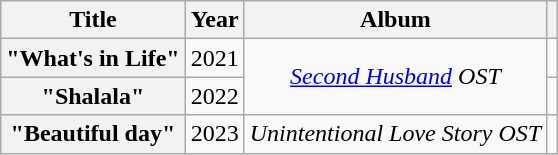<table class="wikitable plainrowheaders" style="text-align:center">
<tr>
<th scope="col">Title</th>
<th scope="col">Year</th>
<th>Album</th>
<th scope="col" class="unsortable"></th>
</tr>
<tr>
<th scope="row">"What's in Life"</th>
<td>2021</td>
<td rowspan="2"><em><a href='#'>Second Husband</a> OST</em></td>
<td></td>
</tr>
<tr>
<th scope="row">"Shalala"</th>
<td>2022</td>
<td></td>
</tr>
<tr>
<th scope="row">"Beautiful day"</th>
<td>2023</td>
<td><em>Unintentional Love Story OST</em></td>
<td></td>
</tr>
</table>
